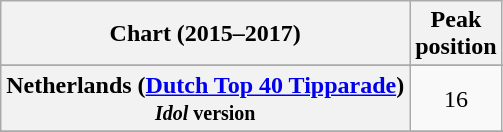<table class="wikitable sortable plainrowheaders" style="text-align:center">
<tr>
<th>Chart (2015–2017)</th>
<th>Peak <br> position</th>
</tr>
<tr>
</tr>
<tr>
</tr>
<tr>
</tr>
<tr>
</tr>
<tr>
<th scope="row">Netherlands (<a href='#'>Dutch Top 40 Tipparade</a>)<br><small><em>Idol</em> version</small></th>
<td>16</td>
</tr>
<tr>
</tr>
<tr>
</tr>
<tr>
</tr>
<tr>
</tr>
<tr>
</tr>
</table>
